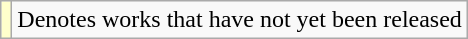<table class="wikitable">
<tr>
<td style="background:#FFFFCC;"></td>
<td>Denotes works that have not yet been released</td>
</tr>
</table>
